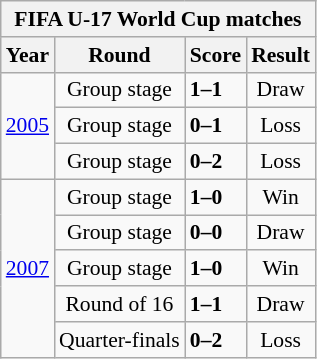<table class="wikitable" style="text-align: center;font-size:90%;">
<tr>
<th colspan=4>FIFA U-17 World Cup matches</th>
</tr>
<tr>
<th>Year</th>
<th>Round</th>
<th>Score</th>
<th>Result</th>
</tr>
<tr>
<td rowspan=3><a href='#'>2005</a></td>
<td>Group stage</td>
<td align="left"> <strong>1–1</strong> </td>
<td>Draw</td>
</tr>
<tr>
<td>Group stage</td>
<td align="left"> <strong>0–1</strong> </td>
<td>Loss</td>
</tr>
<tr>
<td>Group stage</td>
<td align="left"> <strong>0–2</strong> </td>
<td>Loss</td>
</tr>
<tr>
<td rowspan=5><a href='#'>2007</a></td>
<td>Group stage</td>
<td align="left"> <strong>1–0</strong> </td>
<td>Win</td>
</tr>
<tr>
<td>Group stage</td>
<td align="left"> <strong>0–0</strong> </td>
<td>Draw</td>
</tr>
<tr>
<td>Group stage</td>
<td align="left"> <strong>1–0</strong> </td>
<td>Win</td>
</tr>
<tr>
<td>Round of 16</td>
<td align="left"> <strong>1–1</strong> </td>
<td>Draw</td>
</tr>
<tr>
<td>Quarter-finals</td>
<td align="left"> <strong>0–2</strong> </td>
<td>Loss</td>
</tr>
</table>
